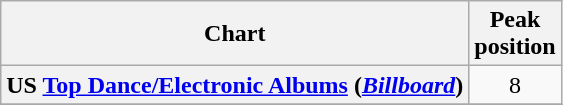<table class="wikitable plainrowheaders sortable" style="text-align:center;" border="1">
<tr>
<th scope="col">Chart</th>
<th scope="col">Peak<br>position</th>
</tr>
<tr>
<th scope="row">US <a href='#'>Top Dance/Electronic Albums</a> (<em><a href='#'>Billboard</a></em>)</th>
<td>8</td>
</tr>
<tr>
</tr>
</table>
